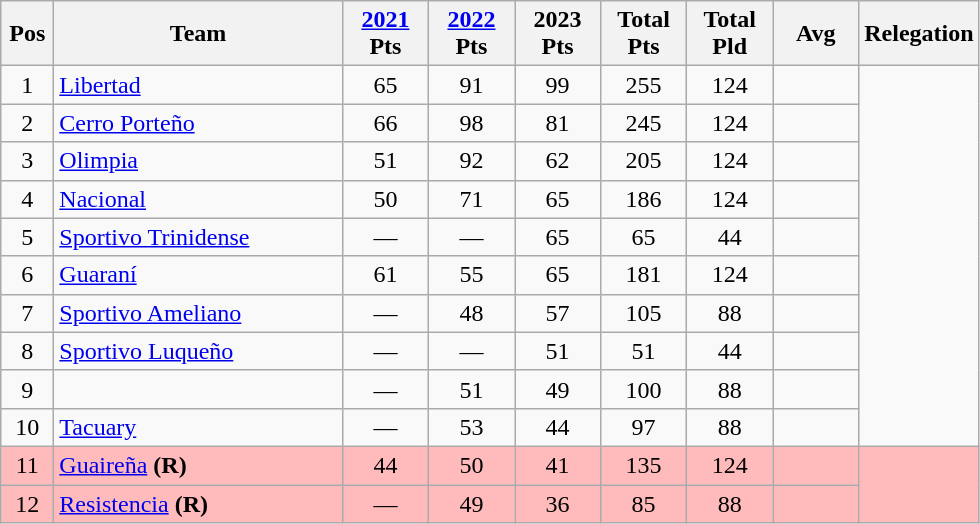<table class="wikitable" style="text-align:center">
<tr>
<th width=28>Pos<br></th>
<th width=185>Team<br></th>
<th width=50><a href='#'>2021</a><br>Pts</th>
<th width=50><a href='#'>2022</a><br>Pts</th>
<th width=50>2023<br>Pts</th>
<th width=50>Total<br>Pts</th>
<th width=50>Total<br>Pld</th>
<th width=50>Avg</th>
<th>Relegation</th>
</tr>
<tr>
<td>1</td>
<td align="left"><a href='#'>Libertad</a></td>
<td>65</td>
<td>91</td>
<td>99</td>
<td>255</td>
<td>124</td>
<td><strong></strong></td>
<td rowspan=10></td>
</tr>
<tr>
<td>2</td>
<td align="left"><a href='#'>Cerro Porteño</a></td>
<td>66</td>
<td>98</td>
<td>81</td>
<td>245</td>
<td>124</td>
<td><strong></strong></td>
</tr>
<tr>
<td>3</td>
<td align="left"><a href='#'>Olimpia</a></td>
<td>51</td>
<td>92</td>
<td>62</td>
<td>205</td>
<td>124</td>
<td><strong></strong></td>
</tr>
<tr>
<td>4</td>
<td align="left"><a href='#'>Nacional</a></td>
<td>50</td>
<td>71</td>
<td>65</td>
<td>186</td>
<td>124</td>
<td><strong></strong></td>
</tr>
<tr>
<td>5</td>
<td align="left"><a href='#'>Sportivo Trinidense</a></td>
<td>—</td>
<td>—</td>
<td>65</td>
<td>65</td>
<td>44</td>
<td><strong></strong></td>
</tr>
<tr>
<td>6</td>
<td align="left"><a href='#'>Guaraní</a></td>
<td>61</td>
<td>55</td>
<td>65</td>
<td>181</td>
<td>124</td>
<td><strong></strong></td>
</tr>
<tr>
<td>7</td>
<td align="left"><a href='#'>Sportivo Ameliano</a></td>
<td>—</td>
<td>48</td>
<td>57</td>
<td>105</td>
<td>88</td>
<td><strong></strong></td>
</tr>
<tr>
<td>8</td>
<td align="left"><a href='#'>Sportivo Luqueño</a></td>
<td>—</td>
<td>—</td>
<td>51</td>
<td>51</td>
<td>44</td>
<td><strong></strong></td>
</tr>
<tr>
<td>9</td>
<td align="left"></td>
<td>—</td>
<td>51</td>
<td>49</td>
<td>100</td>
<td>88</td>
<td><strong></strong></td>
</tr>
<tr>
<td>10</td>
<td align="left"><a href='#'>Tacuary</a></td>
<td>—</td>
<td>53</td>
<td>44</td>
<td>97</td>
<td>88</td>
<td><strong></strong></td>
</tr>
<tr bgcolor=#FFBBBB>
<td>11</td>
<td align="left"><a href='#'>Guaireña</a> <strong>(R)</strong></td>
<td>44</td>
<td>50</td>
<td>41</td>
<td>135</td>
<td>124</td>
<td><strong></strong></td>
<td rowspan=2></td>
</tr>
<tr bgcolor=#FFBBBB>
<td>12</td>
<td align="left"><a href='#'>Resistencia</a> <strong>(R)</strong></td>
<td>—</td>
<td>49</td>
<td>36</td>
<td>85</td>
<td>88</td>
<td><strong></strong></td>
</tr>
</table>
